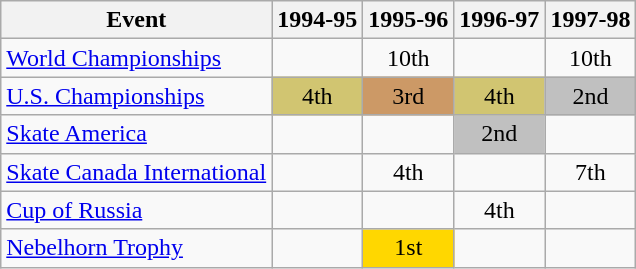<table class="wikitable">
<tr>
<th>Event</th>
<th>1994-95</th>
<th>1995-96</th>
<th>1996-97</th>
<th>1997-98</th>
</tr>
<tr>
<td><a href='#'>World Championships</a></td>
<td></td>
<td align="center">10th</td>
<td></td>
<td align="center">10th</td>
</tr>
<tr>
<td><a href='#'>U.S. Championships</a></td>
<td align="center" bgcolor="d1c571">4th</td>
<td align="center" bgcolor="cc9966">3rd</td>
<td align="center" bgcolor="d1c571">4th</td>
<td align="center" bgcolor="silver">2nd</td>
</tr>
<tr>
<td><a href='#'>Skate America</a></td>
<td></td>
<td></td>
<td align="center" bgcolor="silver">2nd</td>
<td></td>
</tr>
<tr>
<td><a href='#'>Skate Canada International</a></td>
<td></td>
<td align="center">4th</td>
<td></td>
<td align="center">7th</td>
</tr>
<tr>
<td><a href='#'>Cup of Russia</a></td>
<td></td>
<td></td>
<td align="center">4th</td>
<td></td>
</tr>
<tr>
<td><a href='#'>Nebelhorn Trophy</a></td>
<td></td>
<td align="center" bgcolor="gold">1st</td>
<td></td>
<td></td>
</tr>
</table>
